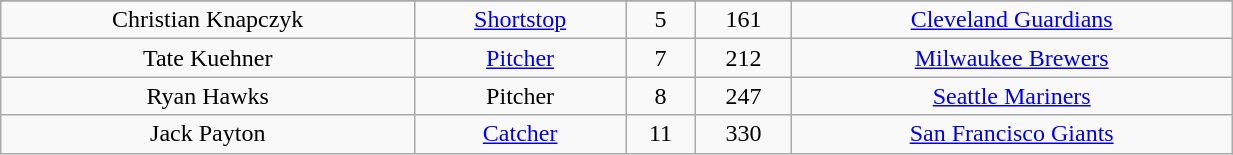<table class="wikitable" width="65%">
<tr align="center">
</tr>
<tr align="center" bgcolor="">
<td>Christian Knapczyk</td>
<td><a href='#'>Shortstop</a></td>
<td>5</td>
<td>161</td>
<td><a href='#'>Cleveland Guardians</a></td>
</tr>
<tr align="center" bgcolor="">
<td>Tate Kuehner</td>
<td><a href='#'>Pitcher</a></td>
<td>7</td>
<td>212</td>
<td><a href='#'>Milwaukee Brewers</a></td>
</tr>
<tr align="center" bgcolor="">
<td>Ryan Hawks</td>
<td>Pitcher</td>
<td>8</td>
<td>247</td>
<td><a href='#'>Seattle Mariners</a></td>
</tr>
<tr align="center" bgcolor="">
<td>Jack Payton</td>
<td><a href='#'>Catcher</a></td>
<td>11</td>
<td>330</td>
<td><a href='#'>San Francisco Giants</a></td>
</tr>
</table>
